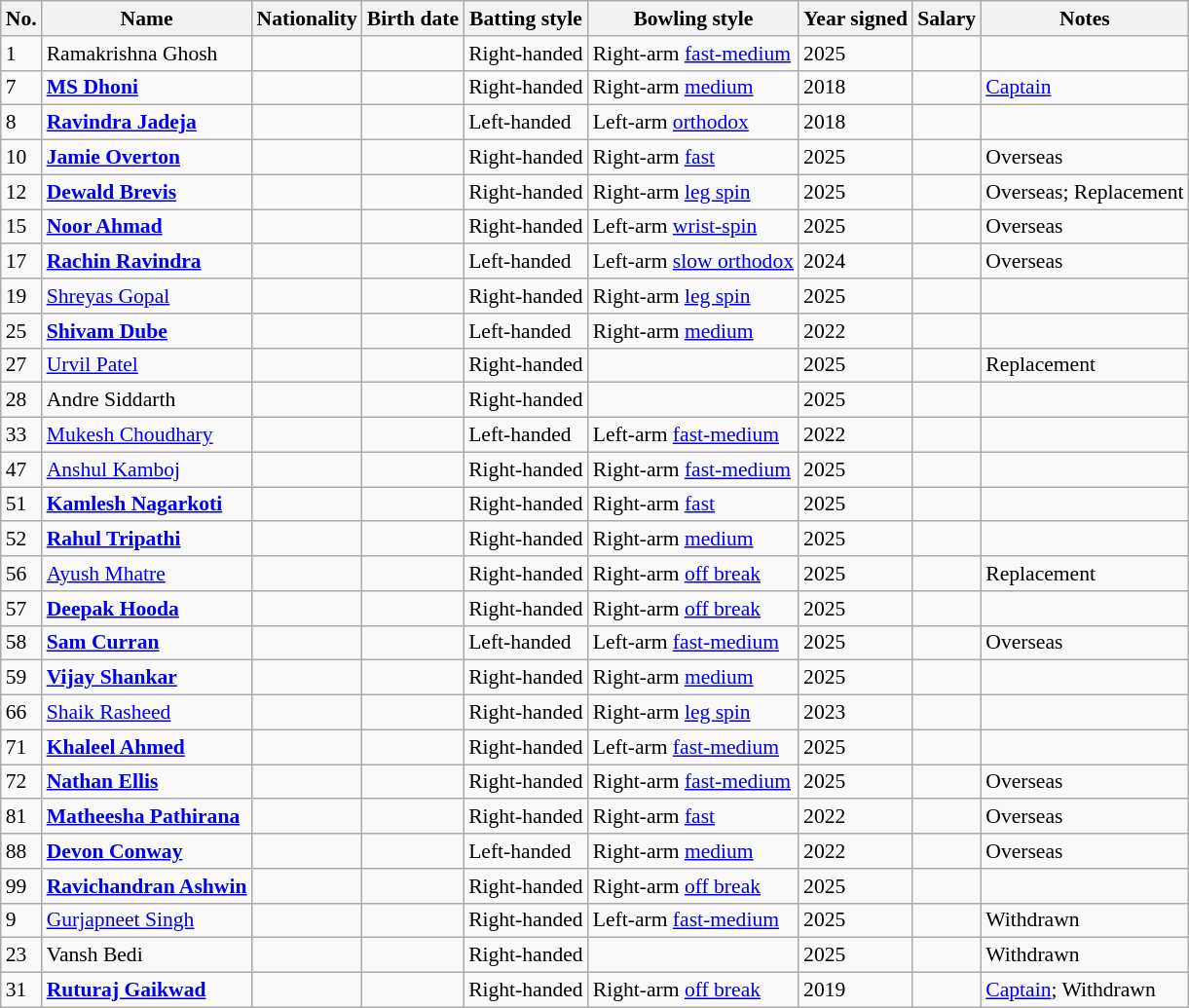<table class="wikitable" style="font-size:90%;">
<tr>
<th>No.</th>
<th>Name</th>
<th>Nationality</th>
<th>Birth date</th>
<th>Batting style</th>
<th>Bowling style</th>
<th>Year signed</th>
<th>Salary</th>
<th>Notes</th>
</tr>
<tr>
<td>1</td>
<td>Ramakrishna Ghosh</td>
<td></td>
<td></td>
<td>Right-handed</td>
<td>Right-arm <a href='#'>fast-medium</a></td>
<td>2025</td>
<td></td>
<td></td>
</tr>
<tr>
<td>7</td>
<td><strong><a href='#'>MS Dhoni</a></strong></td>
<td></td>
<td></td>
<td>Right-handed</td>
<td>Right-arm <a href='#'>medium</a></td>
<td>2018</td>
<td></td>
<td><a href='#'>Captain</a></td>
</tr>
<tr>
<td>8</td>
<td><strong><a href='#'>Ravindra Jadeja</a></strong></td>
<td></td>
<td></td>
<td>Left-handed</td>
<td>Left-arm <a href='#'>orthodox</a></td>
<td>2018</td>
<td></td>
<td></td>
</tr>
<tr>
<td>10</td>
<td><strong><a href='#'>Jamie Overton</a></strong></td>
<td></td>
<td></td>
<td>Right-handed</td>
<td>Right-arm <a href='#'>fast</a></td>
<td>2025</td>
<td></td>
<td>Overseas</td>
</tr>
<tr>
<td>12</td>
<td><strong><a href='#'>Dewald Brevis</a></strong></td>
<td></td>
<td></td>
<td>Right-handed</td>
<td>Right-arm <a href='#'>leg spin</a></td>
<td>2025</td>
<td></td>
<td>Overseas; Replacement</td>
</tr>
<tr>
<td>15</td>
<td><strong><a href='#'>Noor Ahmad</a></strong></td>
<td></td>
<td></td>
<td>Right-handed</td>
<td>Left-arm <a href='#'>wrist-spin</a></td>
<td>2025</td>
<td></td>
<td>Overseas</td>
</tr>
<tr>
<td>17</td>
<td><strong><a href='#'>Rachin Ravindra</a></strong></td>
<td></td>
<td></td>
<td>Left-handed</td>
<td>Left-arm <a href='#'>slow orthodox</a></td>
<td>2024</td>
<td></td>
<td>Overseas</td>
</tr>
<tr>
<td>19</td>
<td><a href='#'>Shreyas Gopal</a></td>
<td></td>
<td></td>
<td>Right-handed</td>
<td>Right-arm <a href='#'>leg spin</a></td>
<td>2025</td>
<td></td>
<td></td>
</tr>
<tr>
<td>25</td>
<td><strong><a href='#'>Shivam Dube</a></strong></td>
<td></td>
<td></td>
<td>Left-handed</td>
<td>Right-arm <a href='#'>medium</a></td>
<td>2022</td>
<td></td>
<td></td>
</tr>
<tr>
<td>27</td>
<td><a href='#'>Urvil Patel</a></td>
<td></td>
<td></td>
<td>Right-handed</td>
<td></td>
<td>2025</td>
<td></td>
<td>Replacement</td>
</tr>
<tr>
<td>28</td>
<td>Andre Siddarth</td>
<td></td>
<td></td>
<td>Right-handed</td>
<td></td>
<td>2025</td>
<td></td>
<td></td>
</tr>
<tr>
<td>33</td>
<td><a href='#'>Mukesh Choudhary</a></td>
<td></td>
<td></td>
<td>Left-handed</td>
<td>Left-arm <a href='#'>fast-medium</a></td>
<td>2022</td>
<td></td>
<td></td>
</tr>
<tr>
<td>47</td>
<td><a href='#'>Anshul Kamboj</a></td>
<td></td>
<td></td>
<td>Right-handed</td>
<td>Right-arm <a href='#'>fast-medium</a></td>
<td>2025</td>
<td></td>
<td></td>
</tr>
<tr>
<td>51</td>
<td><strong><a href='#'>Kamlesh Nagarkoti</a></strong></td>
<td></td>
<td></td>
<td>Right-handed</td>
<td>Right-arm <a href='#'>fast</a></td>
<td>2025</td>
<td></td>
<td></td>
</tr>
<tr>
<td>52</td>
<td><strong><a href='#'>Rahul Tripathi</a></strong></td>
<td></td>
<td></td>
<td>Right-handed</td>
<td>Right-arm <a href='#'>medium</a></td>
<td>2025</td>
<td></td>
<td></td>
</tr>
<tr>
<td>56</td>
<td><a href='#'>Ayush Mhatre</a></td>
<td></td>
<td></td>
<td>Right-handed</td>
<td>Right-arm <a href='#'>off break</a></td>
<td>2025</td>
<td></td>
<td>Replacement</td>
</tr>
<tr>
<td>57</td>
<td><strong><a href='#'>Deepak Hooda</a></strong></td>
<td></td>
<td></td>
<td>Right-handed</td>
<td>Right-arm <a href='#'>off break</a></td>
<td>2025</td>
<td></td>
<td></td>
</tr>
<tr>
<td>58</td>
<td><strong><a href='#'>Sam Curran</a></strong></td>
<td></td>
<td></td>
<td>Left-handed</td>
<td>Left-arm <a href='#'>fast-medium</a></td>
<td>2025</td>
<td></td>
<td>Overseas</td>
</tr>
<tr>
<td>59</td>
<td><strong><a href='#'>Vijay Shankar</a></strong></td>
<td></td>
<td></td>
<td>Right-handed</td>
<td>Right-arm <a href='#'>medium</a></td>
<td>2025</td>
<td></td>
<td></td>
</tr>
<tr>
<td>66</td>
<td><a href='#'>Shaik Rasheed</a></td>
<td></td>
<td></td>
<td>Right-handed</td>
<td>Right-arm <a href='#'>leg spin</a></td>
<td>2023</td>
<td></td>
<td></td>
</tr>
<tr>
<td>71</td>
<td><strong><a href='#'>Khaleel Ahmed</a></strong></td>
<td></td>
<td></td>
<td>Right-handed</td>
<td>Left-arm <a href='#'>fast-medium</a></td>
<td>2025</td>
<td></td>
<td></td>
</tr>
<tr>
<td>72</td>
<td><strong><a href='#'>Nathan Ellis</a></strong></td>
<td></td>
<td></td>
<td>Right-handed</td>
<td>Right-arm <a href='#'>fast-medium</a></td>
<td>2025</td>
<td></td>
<td>Overseas</td>
</tr>
<tr>
<td>81</td>
<td><strong><a href='#'>Matheesha Pathirana</a></strong></td>
<td></td>
<td></td>
<td>Right-handed</td>
<td>Right-arm <a href='#'>fast</a></td>
<td>2022</td>
<td></td>
<td>Overseas</td>
</tr>
<tr>
<td>88</td>
<td><strong><a href='#'>Devon Conway</a></strong></td>
<td></td>
<td></td>
<td>Left-handed</td>
<td>Right-arm <a href='#'>medium</a></td>
<td>2022</td>
<td></td>
<td>Overseas</td>
</tr>
<tr>
<td>99</td>
<td><strong><a href='#'>Ravichandran Ashwin</a></strong></td>
<td></td>
<td></td>
<td>Right-handed</td>
<td>Right-arm <a href='#'>off break</a></td>
<td>2025</td>
<td></td>
<td></td>
</tr>
<tr>
<td>9</td>
<td><a href='#'>Gurjapneet Singh</a></td>
<td></td>
<td></td>
<td>Right-handed</td>
<td>Left-arm <a href='#'>fast-medium</a></td>
<td>2025</td>
<td></td>
<td>Withdrawn</td>
</tr>
<tr>
<td>23</td>
<td>Vansh Bedi</td>
<td></td>
<td></td>
<td>Right-handed</td>
<td></td>
<td>2025</td>
<td></td>
<td>Withdrawn</td>
</tr>
<tr>
<td>31</td>
<td><strong><a href='#'>Ruturaj Gaikwad</a></strong></td>
<td></td>
<td></td>
<td>Right-handed</td>
<td>Right-arm <a href='#'>off break</a></td>
<td>2019</td>
<td></td>
<td><a href='#'>Captain</a>; Withdrawn</td>
</tr>
</table>
